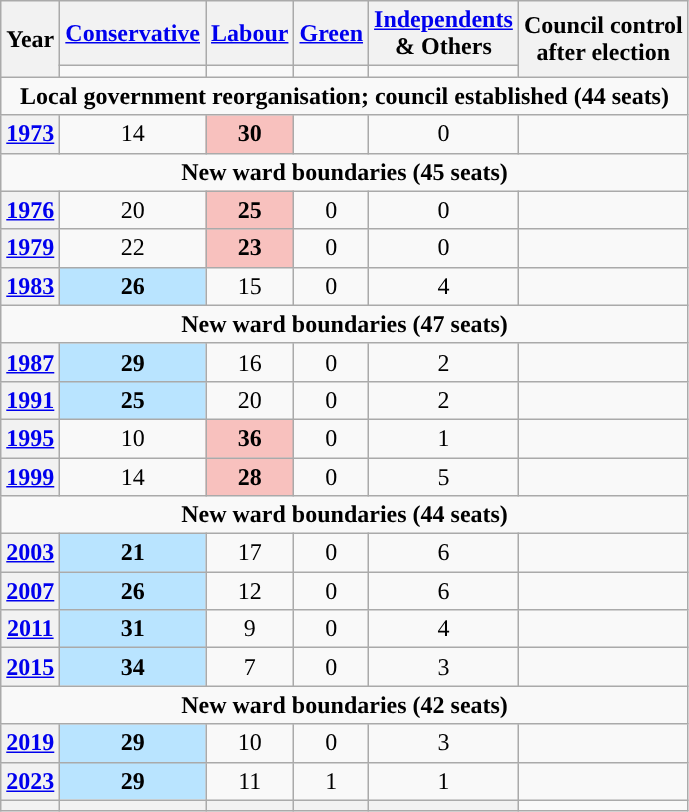<table class="wikitable plainrowheaders" style="text-align:center">
<tr>
<th scope="col" rowspan="2">Year</th>
<th scope="col"><a href='#'>Conservative</a></th>
<th scope="col"><a href='#'>Labour</a></th>
<th scope="col"><a href='#'>Green</a></th>
<th scope="col"><a href='#'>Independents</a><br>& Others</th>
<th scope="col" rowspan="2" colspan="2">Council control<br>after election</th>
</tr>
<tr>
<td style="background:"></td>
<td style="background:"></td>
<td style="background:"></td>
<td style="background:"></td>
</tr>
<tr>
<td colspan="9"><strong>Local government reorganisation; council established (44 seats)</strong></td>
</tr>
<tr>
<th scope="row"><a href='#'>1973</a></th>
<td>14</td>
<td style="background:#F8C1BE;"><strong>30</strong></td>
<td></td>
<td>0</td>
<td></td>
</tr>
<tr>
<td colspan="9"><strong>New ward boundaries (45 seats)</strong></td>
</tr>
<tr>
<th scope="row"><a href='#'>1976</a></th>
<td>20</td>
<td style="background:#F8C1BE;"><strong>25</strong></td>
<td>0</td>
<td>0</td>
<td></td>
</tr>
<tr>
<th scope="row"><a href='#'>1979</a></th>
<td>22</td>
<td style="background:#F8C1BE;"><strong>23</strong></td>
<td>0</td>
<td>0</td>
<td></td>
</tr>
<tr>
<th scope="row"><a href='#'>1983</a></th>
<td style="background:#B9E4FF;"><strong>26</strong></td>
<td>15</td>
<td>0</td>
<td>4</td>
<td></td>
</tr>
<tr>
<td colspan="9"><strong>New ward boundaries (47 seats)</strong></td>
</tr>
<tr>
<th scope="row"><a href='#'>1987</a></th>
<td style="background:#B9E4FF;"><strong>29</strong></td>
<td>16</td>
<td>0</td>
<td>2</td>
<td></td>
</tr>
<tr>
<th scope="row"><a href='#'>1991</a></th>
<td style="background:#B9E4FF;"><strong>25</strong></td>
<td>20</td>
<td>0</td>
<td>2</td>
<td></td>
</tr>
<tr>
<th scope="row"><a href='#'>1995</a></th>
<td>10</td>
<td style="background:#F8C1BE;"><strong>36</strong></td>
<td>0</td>
<td>1</td>
<td></td>
</tr>
<tr>
<th scope="row"><a href='#'>1999</a></th>
<td>14</td>
<td style="background:#F8C1BE;"><strong>28</strong></td>
<td>0</td>
<td>5</td>
<td></td>
</tr>
<tr>
<td colspan="9"><strong>New ward boundaries (44 seats)</strong></td>
</tr>
<tr>
<th scope="row"><a href='#'>2003</a></th>
<td style="background:#B9E4FF;"><strong>21</strong></td>
<td>17</td>
<td>0</td>
<td>6</td>
<td></td>
</tr>
<tr>
<th scope="row"><a href='#'>2007</a></th>
<td style="background:#B9E4FF;"><strong>26</strong></td>
<td>12</td>
<td>0</td>
<td>6</td>
<td></td>
</tr>
<tr>
<th scope="row"><a href='#'>2011</a></th>
<td style="background:#B9E4FF;"><strong>31</strong></td>
<td>9</td>
<td>0</td>
<td>4</td>
<td></td>
</tr>
<tr>
<th scope="row"><a href='#'>2015</a></th>
<td style="background:#B9E4FF;"><strong>34</strong></td>
<td>7</td>
<td>0</td>
<td>3</td>
<td></td>
</tr>
<tr>
<td colspan="9"><strong>New ward boundaries (42 seats)</strong></td>
</tr>
<tr>
<th scope="row"><a href='#'>2019</a></th>
<td style="background:#B9E4FF;"><strong>29</strong></td>
<td>10</td>
<td>0</td>
<td>3</td>
<td></td>
</tr>
<tr>
<th scope="row"><a href='#'>2023</a></th>
<td style="background:#B9E4FF;"><strong>29</strong></td>
<td>11</td>
<td>1</td>
<td>1</td>
<td></td>
</tr>
<tr>
<th></th>
<th style="background-color: "></th>
<th style="background-color: "></th>
<th style="background-color: "></th>
<th style="background-color: "></th>
</tr>
</table>
